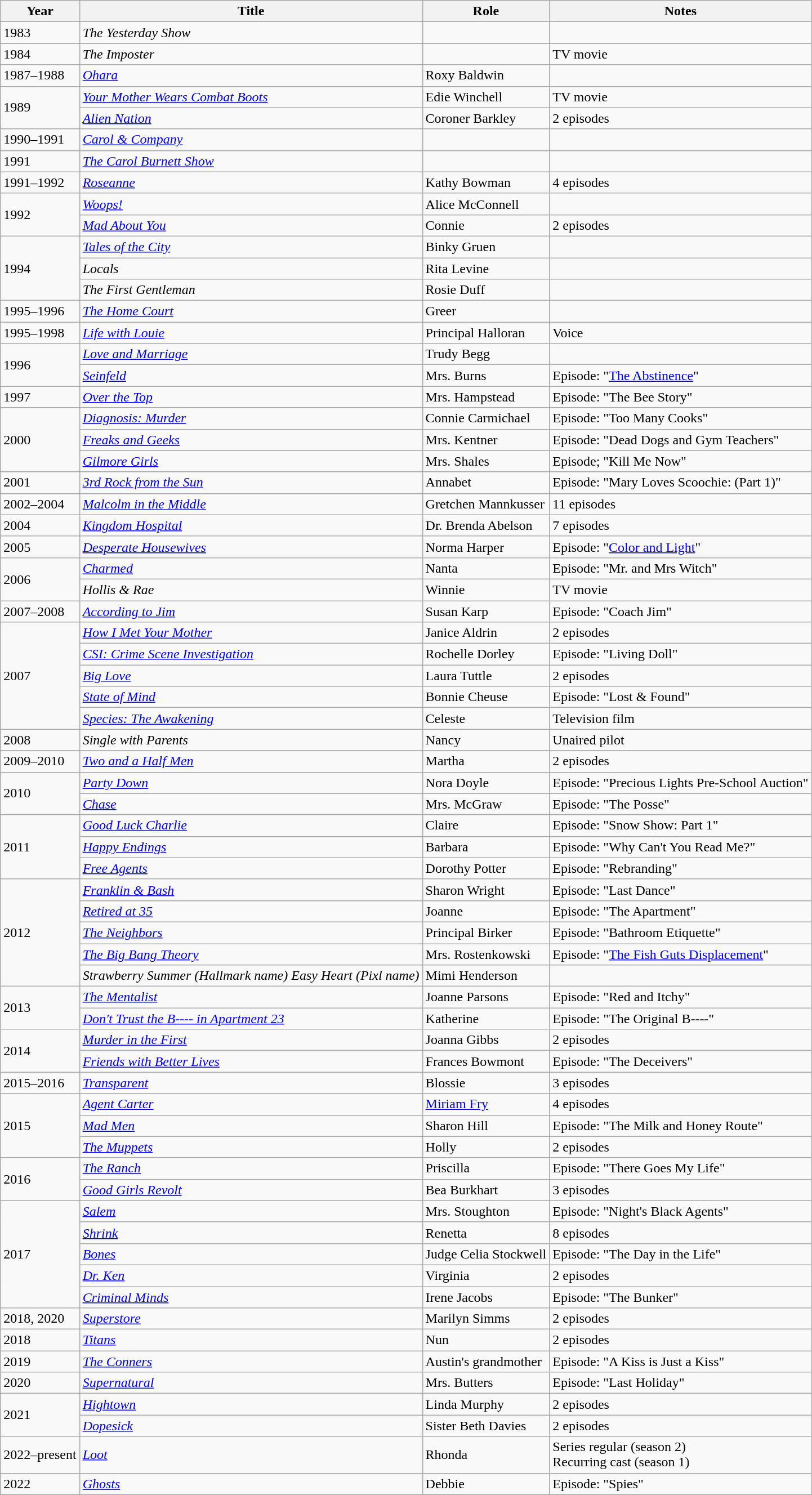<table class="wikitable sortable">
<tr>
<th>Year</th>
<th>Title</th>
<th>Role</th>
<th class="unsortable">Notes</th>
</tr>
<tr>
<td>1983</td>
<td><em>The Yesterday Show</em></td>
<td></td>
<td></td>
</tr>
<tr>
<td>1984</td>
<td><em>The Imposter</em></td>
<td></td>
<td>TV movie</td>
</tr>
<tr>
<td>1987–1988</td>
<td><em><a href='#'>Ohara</a></em></td>
<td>Roxy Baldwin</td>
<td></td>
</tr>
<tr>
<td rowspan=2>1989</td>
<td><em><a href='#'>Your Mother Wears Combat Boots</a></em></td>
<td>Edie Winchell</td>
<td>TV movie</td>
</tr>
<tr>
<td><em><a href='#'>Alien Nation</a></em></td>
<td>Coroner Barkley</td>
<td>2 episodes</td>
</tr>
<tr>
<td>1990–1991</td>
<td><em><a href='#'>Carol & Company</a></em></td>
<td></td>
<td></td>
</tr>
<tr>
<td>1991</td>
<td><em><a href='#'>The Carol Burnett Show</a></em></td>
<td></td>
<td></td>
</tr>
<tr>
<td>1991–1992</td>
<td><em><a href='#'>Roseanne</a></em></td>
<td>Kathy Bowman</td>
<td>4 episodes</td>
</tr>
<tr>
<td rowspan=2>1992</td>
<td><em><a href='#'>Woops!</a></em></td>
<td>Alice McConnell</td>
<td></td>
</tr>
<tr>
<td><em><a href='#'>Mad About You</a></em></td>
<td>Connie</td>
<td>2 episodes</td>
</tr>
<tr>
<td rowspan=3>1994</td>
<td><em><a href='#'>Tales of the City</a></em></td>
<td>Binky Gruen</td>
<td></td>
</tr>
<tr>
<td><em>Locals</em></td>
<td>Rita Levine</td>
<td></td>
</tr>
<tr>
<td><em>The First Gentleman</em></td>
<td>Rosie Duff</td>
<td></td>
</tr>
<tr>
<td>1995–1996</td>
<td><em><a href='#'>The Home Court</a></em></td>
<td>Greer</td>
<td></td>
</tr>
<tr>
<td>1995–1998</td>
<td><em><a href='#'>Life with Louie</a></em></td>
<td>Principal Halloran</td>
<td>Voice</td>
</tr>
<tr>
<td rowspan=2>1996</td>
<td><em><a href='#'>Love and Marriage</a></em></td>
<td>Trudy Begg</td>
<td></td>
</tr>
<tr>
<td><em><a href='#'>Seinfeld</a></em></td>
<td>Mrs. Burns</td>
<td>Episode: "<a href='#'>The Abstinence</a>"</td>
</tr>
<tr>
<td>1997</td>
<td><em><a href='#'>Over the Top</a></em></td>
<td>Mrs. Hampstead</td>
<td>Episode: "The Bee Story"</td>
</tr>
<tr>
<td rowspan=3>2000</td>
<td><em><a href='#'>Diagnosis: Murder</a></em></td>
<td>Connie Carmichael</td>
<td>Episode: "Too Many Cooks"</td>
</tr>
<tr>
<td><em><a href='#'>Freaks and Geeks</a></em></td>
<td>Mrs. Kentner</td>
<td>Episode: "Dead Dogs and Gym Teachers"</td>
</tr>
<tr>
<td><em><a href='#'>Gilmore Girls</a></em></td>
<td>Mrs. Shales</td>
<td>Episode; "Kill Me Now"</td>
</tr>
<tr>
<td>2001</td>
<td><em><a href='#'>3rd Rock from the Sun</a></em></td>
<td>Annabet</td>
<td>Episode: "Mary Loves Scoochie: (Part 1)"</td>
</tr>
<tr>
<td>2002–2004</td>
<td><em><a href='#'>Malcolm in the Middle</a></em></td>
<td>Gretchen Mannkusser</td>
<td>11 episodes</td>
</tr>
<tr>
<td>2004</td>
<td><em><a href='#'>Kingdom Hospital</a></em></td>
<td>Dr. Brenda Abelson</td>
<td>7 episodes</td>
</tr>
<tr>
<td>2005</td>
<td><em><a href='#'>Desperate Housewives</a></em></td>
<td>Norma Harper</td>
<td>Episode: "<a href='#'>Color and Light</a>"</td>
</tr>
<tr>
<td rowspan=2>2006</td>
<td><em><a href='#'>Charmed</a></em></td>
<td>Nanta</td>
<td>Episode: "Mr. and Mrs Witch"</td>
</tr>
<tr>
<td><em>Hollis & Rae</em></td>
<td>Winnie</td>
<td>TV movie</td>
</tr>
<tr>
<td>2007–2008</td>
<td><em><a href='#'>According to Jim</a></em></td>
<td>Susan Karp</td>
<td>Episode: "Coach Jim"</td>
</tr>
<tr>
<td rowspan=5>2007</td>
<td><em><a href='#'>How I Met Your Mother</a></em></td>
<td>Janice Aldrin</td>
<td>2 episodes</td>
</tr>
<tr>
<td><em><a href='#'>CSI: Crime Scene Investigation</a></em></td>
<td>Rochelle Dorley</td>
<td>Episode: "Living Doll"</td>
</tr>
<tr>
<td><em><a href='#'>Big Love</a></em></td>
<td>Laura Tuttle</td>
<td>2 episodes</td>
</tr>
<tr>
<td><em><a href='#'>State of Mind</a></em></td>
<td>Bonnie Cheuse</td>
<td>Episode: "Lost & Found"</td>
</tr>
<tr>
<td><em><a href='#'>Species: The Awakening</a></em></td>
<td>Celeste</td>
<td>Television film</td>
</tr>
<tr ->
<td>2008</td>
<td><em>Single with Parents</em></td>
<td>Nancy</td>
<td>Unaired pilot</td>
</tr>
<tr>
<td>2009–2010</td>
<td><em><a href='#'>Two and a Half Men</a></em></td>
<td>Martha</td>
<td>2 episodes</td>
</tr>
<tr>
<td rowspan=2>2010</td>
<td><em><a href='#'>Party Down</a></em></td>
<td>Nora Doyle</td>
<td>Episode: "Precious Lights Pre-School Auction"</td>
</tr>
<tr>
<td><em><a href='#'>Chase</a></em></td>
<td>Mrs. McGraw</td>
<td>Episode: "The Posse"</td>
</tr>
<tr>
<td rowspan=3>2011</td>
<td><em><a href='#'>Good Luck Charlie</a></em></td>
<td>Claire</td>
<td>Episode: "Snow Show: Part 1"</td>
</tr>
<tr>
<td><em><a href='#'>Happy Endings</a></em></td>
<td>Barbara</td>
<td>Episode: "Why Can't You Read Me?"</td>
</tr>
<tr>
<td><em><a href='#'>Free Agents</a></em></td>
<td>Dorothy Potter</td>
<td>Episode: "Rebranding"</td>
</tr>
<tr>
<td rowspan=5>2012</td>
<td><em><a href='#'>Franklin & Bash</a></em></td>
<td>Sharon Wright</td>
<td>Episode: "Last Dance"</td>
</tr>
<tr>
<td><em><a href='#'>Retired at 35</a></em></td>
<td>Joanne</td>
<td>Episode: "The Apartment"</td>
</tr>
<tr>
<td><em><a href='#'>The Neighbors</a></em></td>
<td>Principal Birker</td>
<td>Episode: "Bathroom Etiquette"</td>
</tr>
<tr>
<td><em><a href='#'>The Big Bang Theory</a></em></td>
<td>Mrs. Rostenkowski</td>
<td>Episode: "<a href='#'>The Fish Guts Displacement</a>"</td>
</tr>
<tr>
<td><em>Strawberry Summer (Hallmark name) Easy Heart (Pixl name)</em></td>
<td>Mimi Henderson</td>
</tr>
<tr>
<td rowspan=2>2013</td>
<td><em><a href='#'>The Mentalist</a></em></td>
<td>Joanne Parsons</td>
<td>Episode: "Red and Itchy"</td>
</tr>
<tr>
<td><em><a href='#'>Don't Trust the B---- in Apartment 23</a></em></td>
<td>Katherine</td>
<td>Episode: "The Original B----"</td>
</tr>
<tr>
<td rowspan=2>2014</td>
<td><em><a href='#'>Murder in the First</a></em></td>
<td>Joanna Gibbs</td>
<td>2 episodes</td>
</tr>
<tr>
<td><em><a href='#'>Friends with Better Lives</a></em></td>
<td>Frances Bowmont</td>
<td>Episode: "The Deceivers"</td>
</tr>
<tr>
<td>2015–2016</td>
<td><em><a href='#'>Transparent</a></em></td>
<td>Blossie</td>
<td>3 episodes</td>
</tr>
<tr>
<td rowspan=3>2015</td>
<td><em><a href='#'>Agent Carter</a></em></td>
<td><a href='#'>Miriam Fry</a></td>
<td>4 episodes</td>
</tr>
<tr>
<td><em><a href='#'>Mad Men</a></em></td>
<td>Sharon Hill</td>
<td>Episode: "The Milk and Honey Route"</td>
</tr>
<tr>
<td><em><a href='#'>The Muppets</a></em></td>
<td>Holly</td>
<td>2 episodes</td>
</tr>
<tr>
<td rowspan=2>2016</td>
<td><em><a href='#'>The Ranch</a></em></td>
<td>Priscilla</td>
<td>Episode: "There Goes My Life"</td>
</tr>
<tr>
<td><em><a href='#'>Good Girls Revolt</a></em></td>
<td>Bea Burkhart</td>
<td>3 episodes</td>
</tr>
<tr>
<td rowspan=5>2017</td>
<td><em><a href='#'>Salem</a></em></td>
<td>Mrs. Stoughton</td>
<td>Episode: "Night's Black Agents"</td>
</tr>
<tr>
<td><em><a href='#'>Shrink</a></em></td>
<td>Renetta</td>
<td>8 episodes</td>
</tr>
<tr>
<td><em><a href='#'>Bones</a></em></td>
<td>Judge Celia Stockwell</td>
<td>Episode: "The Day in the Life"</td>
</tr>
<tr>
<td><em><a href='#'>Dr. Ken</a></em></td>
<td>Virginia</td>
<td>2 episodes</td>
</tr>
<tr>
<td><em><a href='#'>Criminal Minds</a></em></td>
<td>Irene Jacobs</td>
<td>Episode: "The Bunker"</td>
</tr>
<tr>
<td>2018, 2020</td>
<td><em><a href='#'>Superstore</a></em></td>
<td>Marilyn Simms</td>
<td>2 episodes</td>
</tr>
<tr>
<td>2018</td>
<td><em><a href='#'>Titans</a></em></td>
<td>Nun</td>
<td>2 episodes</td>
</tr>
<tr>
<td>2019</td>
<td><em><a href='#'>The Conners</a></em></td>
<td>Austin's grandmother</td>
<td>Episode: "A Kiss is Just a Kiss"</td>
</tr>
<tr>
<td>2020</td>
<td><em><a href='#'>Supernatural</a></em></td>
<td>Mrs. Butters</td>
<td>Episode: "Last Holiday"</td>
</tr>
<tr>
<td rowspan=2>2021</td>
<td><a href='#'><em>Hightown</em></a></td>
<td>Linda Murphy</td>
<td>2 episodes</td>
</tr>
<tr>
<td><a href='#'><em>Dopesick</em></a></td>
<td>Sister Beth Davies</td>
<td>2 episodes</td>
</tr>
<tr>
<td>2022–present</td>
<td><a href='#'><em>Loot</em></a></td>
<td>Rhonda</td>
<td>Series regular (season 2)<br>Recurring cast (season 1)</td>
</tr>
<tr>
<td>2022</td>
<td><em><a href='#'>Ghosts</a></em></td>
<td>Debbie</td>
<td>Episode: "Spies"</td>
</tr>
</table>
